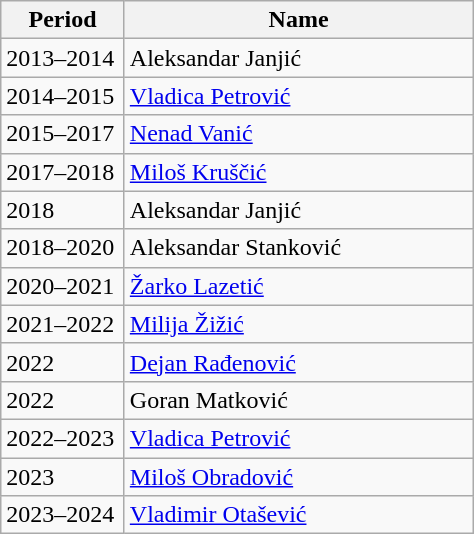<table class="wikitable">
<tr>
<th width="75">Period</th>
<th width="225">Name</th>
</tr>
<tr>
<td>2013–2014</td>
<td> Aleksandar Janjić</td>
</tr>
<tr>
<td>2014–2015</td>
<td> <a href='#'>Vladica Petrović</a></td>
</tr>
<tr>
<td>2015–2017</td>
<td> <a href='#'>Nenad Vanić</a></td>
</tr>
<tr>
<td>2017–2018</td>
<td> <a href='#'>Miloš Kruščić</a></td>
</tr>
<tr>
<td>2018</td>
<td> Aleksandar Janjić</td>
</tr>
<tr>
<td>2018–2020</td>
<td> Aleksandar Stanković</td>
</tr>
<tr>
<td>2020–2021</td>
<td> <a href='#'>Žarko Lazetić</a></td>
</tr>
<tr>
<td>2021–2022</td>
<td> <a href='#'>Milija Žižić</a></td>
</tr>
<tr>
<td>2022</td>
<td> <a href='#'>Dejan Rađenović</a></td>
</tr>
<tr>
<td>2022</td>
<td> Goran Matković</td>
</tr>
<tr>
<td>2022–2023</td>
<td> <a href='#'>Vladica Petrović</a></td>
</tr>
<tr>
<td>2023</td>
<td> <a href='#'>Miloš Obradović</a></td>
</tr>
<tr>
<td>2023–2024</td>
<td> <a href='#'>Vladimir Otašević</a></td>
</tr>
</table>
